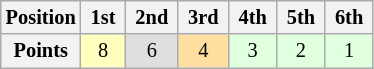<table class="wikitable" style="font-size:85%; text-align:center">
<tr>
<th>Position</th>
<th> 1st </th>
<th> 2nd </th>
<th> 3rd </th>
<th> 4th </th>
<th> 5th </th>
<th> 6th </th>
</tr>
<tr>
<th>Points</th>
<td style="background:#ffffbf;">8</td>
<td style="background:#dfdfdf;">6</td>
<td style="background:#ffdf9f;">4</td>
<td style="background:#dfffdf;">3</td>
<td style="background:#dfffdf;">2</td>
<td style="background:#dfffdf;">1</td>
</tr>
</table>
